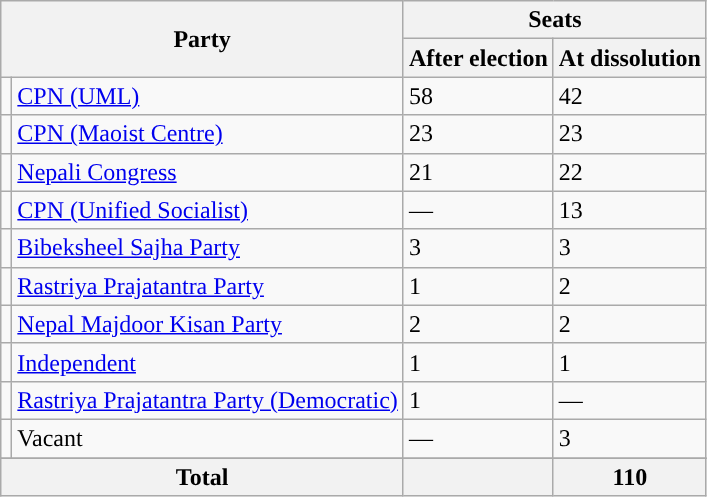<table class="wikitable">
<tr>
<th colspan="2" rowspan="2">Party</th>
<th colspan="2">Seats</th>
</tr>
<tr>
<th>After election</th>
<th>At dissolution</th>
</tr>
<tr>
<td></td>
<td><a href='#'>CPN (UML)</a></td>
<td>58</td>
<td>42</td>
</tr>
<tr>
<td></td>
<td><a href='#'>CPN (Maoist Centre)</a></td>
<td>23</td>
<td>23</td>
</tr>
<tr>
<td></td>
<td><a href='#'>Nepali Congress</a></td>
<td>21</td>
<td>22</td>
</tr>
<tr>
<td></td>
<td><a href='#'>CPN (Unified Socialist)</a></td>
<td>—</td>
<td>13</td>
</tr>
<tr>
<td></td>
<td><a href='#'>Bibeksheel Sajha Party</a></td>
<td>3</td>
<td>3</td>
</tr>
<tr>
<td></td>
<td><a href='#'>Rastriya Prajatantra Party</a></td>
<td>1</td>
<td>2</td>
</tr>
<tr>
<td></td>
<td><a href='#'>Nepal Majdoor Kisan Party</a></td>
<td>2</td>
<td>2</td>
</tr>
<tr>
<td></td>
<td><a href='#'>Independent</a></td>
<td>1</td>
<td>1</td>
</tr>
<tr>
<td></td>
<td><a href='#'>Rastriya Prajatantra Party (Democratic)</a></td>
<td>1</td>
<td>—</td>
</tr>
<tr>
<td></td>
<td>Vacant</td>
<td>—</td>
<td>3</td>
</tr>
<tr>
</tr>
<tr>
<th colspan="2">Total</th>
<th></th>
<th>110</th>
</tr>
</table>
